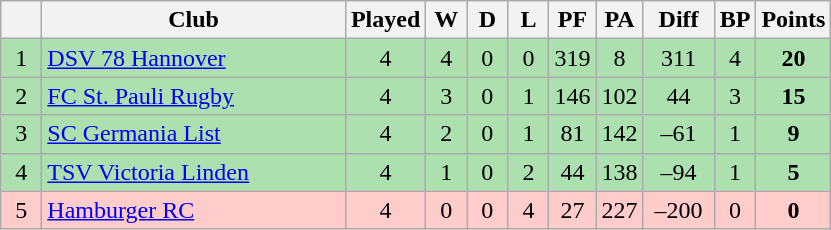<table class="wikitable" style="text-align: center;">
<tr>
<th bgcolor="#efefef" width="20"></th>
<th bgcolor="#efefef" width="195">Club</th>
<th bgcolor="#efefef" width="20">Played</th>
<th bgcolor="#efefef" width="20">W</th>
<th bgcolor="#efefef" width="20">D</th>
<th bgcolor="#efefef" width="20">L</th>
<th bgcolor="#efefef" width="20">PF</th>
<th bgcolor="#efefef" width="20">PA</th>
<th bgcolor="#efefef" width="40">Diff</th>
<th bgcolor="#efefef" width="20">BP</th>
<th bgcolor="#efefef" width="20">Points</th>
</tr>
<tr bgcolor=#ACE1AF align=center>
<td>1</td>
<td align=left><a href='#'>DSV 78 Hannover</a></td>
<td>4</td>
<td>4</td>
<td>0</td>
<td>0</td>
<td>319</td>
<td>8</td>
<td>311</td>
<td>4</td>
<td><strong>20</strong></td>
</tr>
<tr bgcolor=#ACE1AF align=center>
<td>2</td>
<td align=left><a href='#'>FC St. Pauli Rugby</a></td>
<td>4</td>
<td>3</td>
<td>0</td>
<td>1</td>
<td>146</td>
<td>102</td>
<td>44</td>
<td>3</td>
<td><strong>15</strong></td>
</tr>
<tr bgcolor=#ACE1AF align=center>
<td>3</td>
<td align=left><a href='#'>SC Germania List</a></td>
<td>4</td>
<td>2</td>
<td>0</td>
<td>1</td>
<td>81</td>
<td>142</td>
<td>–61</td>
<td>1</td>
<td><strong>9</strong></td>
</tr>
<tr bgcolor=#ACE1AF align=center>
<td>4</td>
<td align=left><a href='#'>TSV Victoria Linden</a></td>
<td>4</td>
<td>1</td>
<td>0</td>
<td>2</td>
<td>44</td>
<td>138</td>
<td>–94</td>
<td>1</td>
<td><strong>5</strong></td>
</tr>
<tr bgcolor=#ffcccc align=center>
<td>5</td>
<td align=left><a href='#'>Hamburger RC</a></td>
<td>4</td>
<td>0</td>
<td>0</td>
<td>4</td>
<td>27</td>
<td>227</td>
<td>–200</td>
<td>0</td>
<td><strong>0</strong></td>
</tr>
</table>
